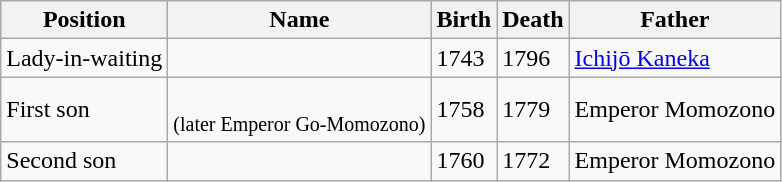<table class="wikitable sortable">
<tr>
<th>Position</th>
<th>Name</th>
<th>Birth</th>
<th>Death</th>
<th>Father</th>
</tr>
<tr>
<td>Lady-in-waiting</td>
<td></td>
<td>1743</td>
<td>1796</td>
<td><a href='#'>Ichijō Kaneka</a></td>
</tr>
<tr>
<td>First son</td>
<td><br><small>(later Emperor Go-Momozono)</small></td>
<td>1758</td>
<td>1779</td>
<td>Emperor Momozono</td>
</tr>
<tr>
<td>Second son</td>
<td></td>
<td>1760</td>
<td>1772</td>
<td>Emperor Momozono</td>
</tr>
</table>
